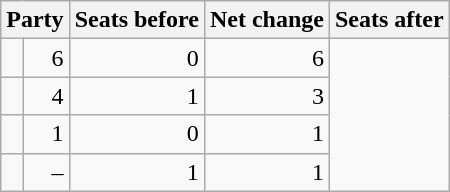<table class=wikitable style="text-align:right">
<tr>
<th colspan="2">Party</th>
<th>Seats before</th>
<th>Net change</th>
<th>Seats after</th>
</tr>
<tr>
<td></td>
<td>6</td>
<td> 0</td>
<td>6</td>
</tr>
<tr>
<td></td>
<td>4</td>
<td> 1</td>
<td>3</td>
</tr>
<tr>
<td></td>
<td>1</td>
<td> 0</td>
<td>1</td>
</tr>
<tr>
<td></td>
<td>–</td>
<td> 1</td>
<td>1</td>
</tr>
</table>
